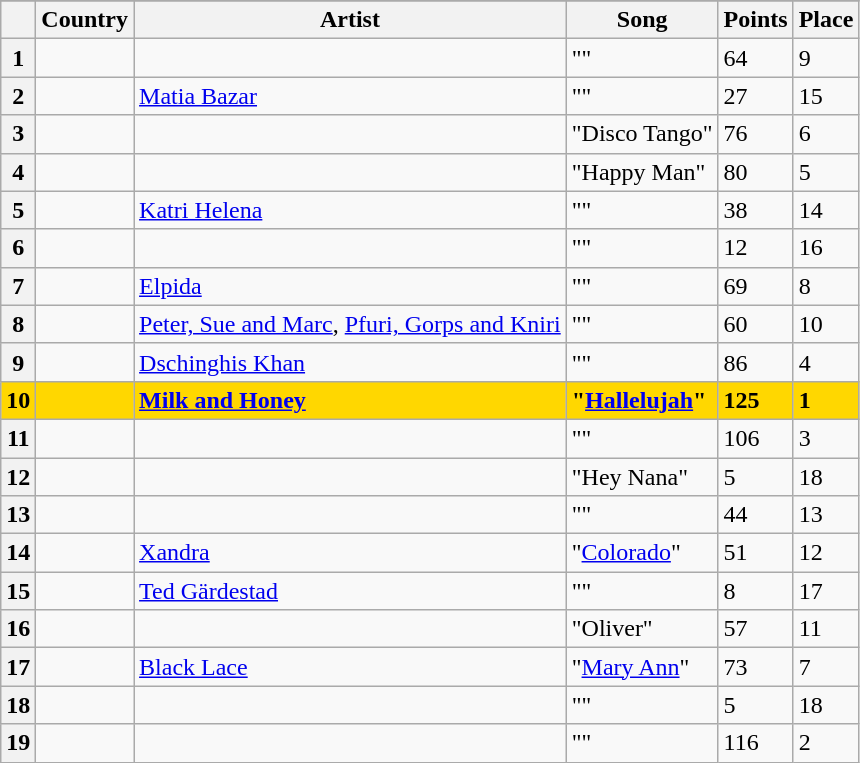<table class="sortable wikitable plainrowheaders">
<tr>
</tr>
<tr>
<th scope="col"></th>
<th scope="col">Country</th>
<th scope="col">Artist</th>
<th scope="col">Song</th>
<th scope="col">Points</th>
<th scope="col">Place</th>
</tr>
<tr>
<th scope="row" style="text-align:center;">1</th>
<td></td>
<td></td>
<td>""</td>
<td>64</td>
<td>9</td>
</tr>
<tr>
<th scope="row" style="text-align:center;">2</th>
<td></td>
<td><a href='#'>Matia Bazar</a></td>
<td>""</td>
<td>27</td>
<td>15</td>
</tr>
<tr>
<th scope="row" style="text-align:center;">3</th>
<td></td>
<td></td>
<td>"Disco Tango"</td>
<td>76</td>
<td>6</td>
</tr>
<tr>
<th scope="row" style="text-align:center;">4</th>
<td></td>
<td></td>
<td>"Happy Man"</td>
<td>80</td>
<td>5</td>
</tr>
<tr>
<th scope="row" style="text-align:center;">5</th>
<td></td>
<td><a href='#'>Katri Helena</a></td>
<td>""</td>
<td>38</td>
<td>14</td>
</tr>
<tr>
<th scope="row" style="text-align:center;">6</th>
<td></td>
<td></td>
<td>""</td>
<td>12</td>
<td>16</td>
</tr>
<tr>
<th scope="row" style="text-align:center;">7</th>
<td></td>
<td><a href='#'>Elpida</a></td>
<td>""</td>
<td>69</td>
<td>8</td>
</tr>
<tr>
<th scope="row" style="text-align:center;">8</th>
<td></td>
<td><a href='#'>Peter, Sue and Marc</a>, <a href='#'>Pfuri, Gorps and Kniri</a></td>
<td>""</td>
<td>60</td>
<td>10</td>
</tr>
<tr>
<th scope="row" style="text-align:center;">9</th>
<td></td>
<td><a href='#'>Dschinghis Khan</a></td>
<td>""</td>
<td>86</td>
<td>4</td>
</tr>
<tr style="font-weight:bold; background:gold;">
<th scope="row" style="text-align:center; font-weight:bold; background:gold;">10</th>
<td></td>
<td><a href='#'>Milk and Honey</a></td>
<td>"<a href='#'>Hallelujah</a>"</td>
<td>125</td>
<td>1</td>
</tr>
<tr>
<th scope="row" style="text-align:center;">11</th>
<td></td>
<td></td>
<td>""</td>
<td>106</td>
<td>3</td>
</tr>
<tr>
<th scope="row" style="text-align:center;">12</th>
<td></td>
<td></td>
<td>"Hey Nana"</td>
<td>5</td>
<td>18</td>
</tr>
<tr>
<th scope="row" style="text-align:center;">13</th>
<td></td>
<td></td>
<td>""</td>
<td>44</td>
<td>13</td>
</tr>
<tr>
<th scope="row" style="text-align:center;">14</th>
<td></td>
<td><a href='#'>Xandra</a></td>
<td>"<a href='#'>Colorado</a>"</td>
<td>51</td>
<td>12</td>
</tr>
<tr>
<th scope="row" style="text-align:center;">15</th>
<td></td>
<td><a href='#'>Ted Gärdestad</a></td>
<td>""</td>
<td>8</td>
<td>17</td>
</tr>
<tr>
<th scope="row" style="text-align:center;">16</th>
<td></td>
<td></td>
<td>"Oliver"</td>
<td>57</td>
<td>11</td>
</tr>
<tr>
<th scope="row" style="text-align:center;">17</th>
<td></td>
<td><a href='#'>Black Lace</a></td>
<td>"<a href='#'>Mary Ann</a>"</td>
<td>73</td>
<td>7</td>
</tr>
<tr>
<th scope="row" style="text-align:center;">18</th>
<td></td>
<td></td>
<td>""</td>
<td>5</td>
<td>18</td>
</tr>
<tr>
<th scope="row" style="text-align:center;">19</th>
<td></td>
<td></td>
<td>""</td>
<td>116</td>
<td>2</td>
</tr>
</table>
